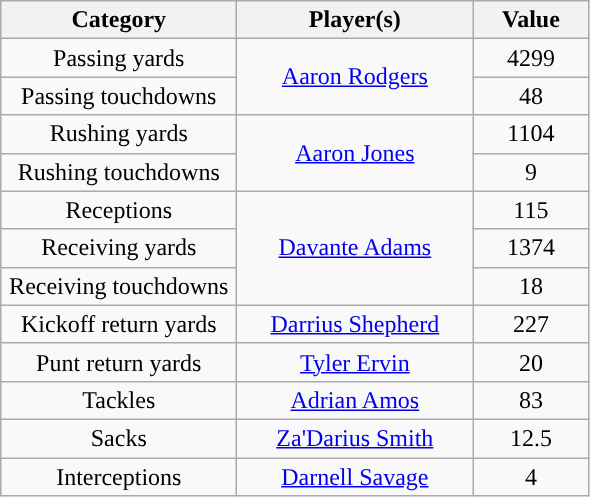<table class="wikitable" style="text-align:center">
<tr>
<th width="150">Category</th>
<th width="150">Player(s)</th>
<th width="70">Value</th>
</tr>
<tr>
<td>Passing yards</td>
<td rowspan="2"><a href='#'>Aaron Rodgers</a></td>
<td>4299</td>
</tr>
<tr>
<td>Passing touchdowns</td>
<td>48</td>
</tr>
<tr>
<td>Rushing yards</td>
<td rowspan="2"><a href='#'>Aaron Jones</a></td>
<td>1104</td>
</tr>
<tr>
<td>Rushing touchdowns</td>
<td>9</td>
</tr>
<tr>
<td>Receptions</td>
<td rowspan=3><a href='#'>Davante Adams</a></td>
<td>115</td>
</tr>
<tr>
<td>Receiving yards</td>
<td>1374</td>
</tr>
<tr>
<td>Receiving touchdowns</td>
<td>18</td>
</tr>
<tr>
<td>Kickoff return yards</td>
<td><a href='#'>Darrius Shepherd</a></td>
<td>227</td>
</tr>
<tr>
<td>Punt return yards</td>
<td><a href='#'>Tyler Ervin</a></td>
<td>20</td>
</tr>
<tr>
<td>Tackles</td>
<td><a href='#'>Adrian Amos</a></td>
<td>83</td>
</tr>
<tr>
<td>Sacks</td>
<td><a href='#'>Za'Darius Smith</a></td>
<td>12.5</td>
</tr>
<tr>
<td>Interceptions</td>
<td><a href='#'>Darnell Savage</a></td>
<td>4</td>
</tr>
</table>
